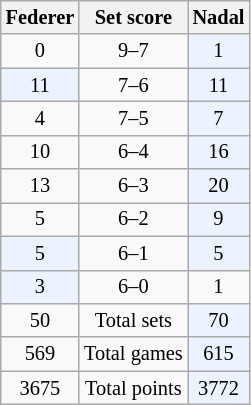<table class=wikitable style="font-size:85%; vertical-align:top; text-align:center;">
<tr>
<th>Federer</th>
<th>Set score</th>
<th>Nadal</th>
</tr>
<tr>
<td>0</td>
<td>9–7</td>
<td bgcolor=#ECF2FF>1</td>
</tr>
<tr>
<td bgcolor=#ECF2FF>11</td>
<td>7–6</td>
<td bgcolor=#ECF2FF>11</td>
</tr>
<tr>
<td>4</td>
<td>7–5</td>
<td bgcolor=#ECF2FF>7</td>
</tr>
<tr>
<td>10</td>
<td>6–4</td>
<td bgcolor=#ECF2FF>16</td>
</tr>
<tr>
<td>13</td>
<td>6–3</td>
<td bgcolor=#ECF2FF>20</td>
</tr>
<tr>
<td>5</td>
<td>6–2</td>
<td bgcolor=#ECF2FF>9</td>
</tr>
<tr>
<td bgcolor=#ECF2FF>5</td>
<td>6–1</td>
<td bgcolor=#ECF2FF>5</td>
</tr>
<tr>
<td bgcolor=#ECF2FF>3</td>
<td>6–0</td>
<td>1</td>
</tr>
<tr>
<td>50</td>
<td>Total sets</td>
<td bgcolor=#ECF2FF>70</td>
</tr>
<tr>
<td>569</td>
<td>Total games</td>
<td bgcolor=#ECF2FF>615</td>
</tr>
<tr>
<td>3675</td>
<td>Total points</td>
<td bgcolor=#ECF2FF>3772</td>
</tr>
</table>
